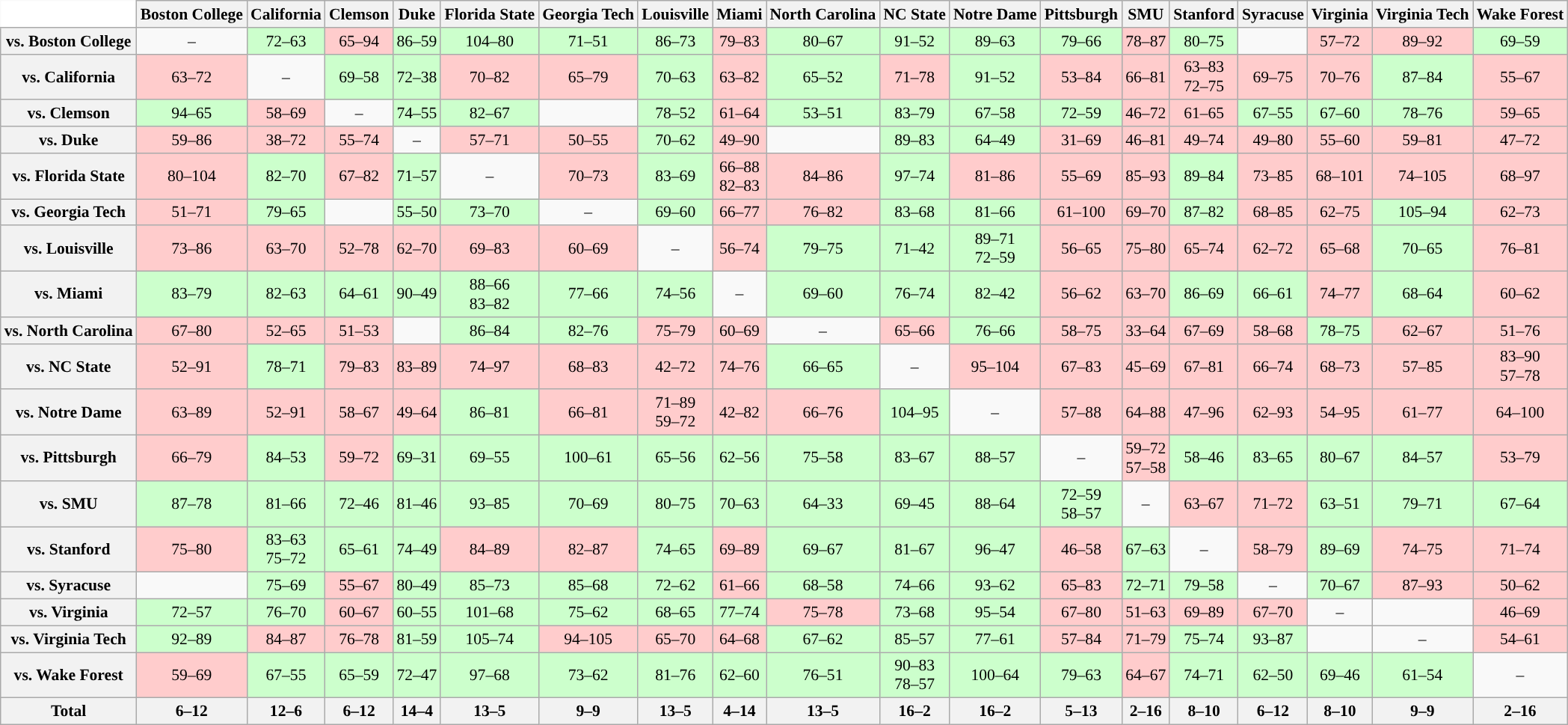<table class="wikitable" style="white-space:nowrap;font-size:90%;">
<tr>
<th colspan=1 style="background:white; border-top-style:hidden; border-left-style:hidden;"   width=75> </th>
<th>Boston College</th>
<th>California</th>
<th>Clemson</th>
<th>Duke</th>
<th>Florida State</th>
<th>Georgia Tech</th>
<th>Louisville</th>
<th>Miami</th>
<th>North Carolina</th>
<th>NC State</th>
<th>Notre Dame</th>
<th>Pittsburgh</th>
<th>SMU</th>
<th>Stanford</th>
<th>Syracuse</th>
<th>Virginia</th>
<th>Virginia Tech</th>
<th>Wake Forest</th>
</tr>
<tr style="text-align:center;">
<th>vs. Boston College</th>
<td>–</td>
<td bgcolor=#cfc>72–63</td>
<td bgcolor=#fcc>65–94</td>
<td bgcolor=#cfc>86–59</td>
<td bgcolor=#cfc>104–80</td>
<td bgcolor=#cfc>71–51</td>
<td bgcolor=#cfc>86–73</td>
<td bgcolor=#fcc>79–83</td>
<td bgcolor=#cfc>80–67</td>
<td bgcolor=#cfc>91–52</td>
<td bgcolor=#cfc>89–63</td>
<td bgcolor=#cfc>79–66</td>
<td bgcolor=#fcc>78–87</td>
<td bgcolor=#cfc>80–75</td>
<td></td>
<td bgcolor=#fcc>57–72</td>
<td bgcolor=#fcc>89–92</td>
<td bgcolor=#cfc>69–59</td>
</tr>
<tr style="text-align:center;">
<th>vs. California</th>
<td bgcolor=#fcc>63–72</td>
<td>–</td>
<td bgcolor=#cfc>69–58</td>
<td bgcolor=#cfc>72–38</td>
<td bgcolor=#fcc>70–82</td>
<td bgcolor=#fcc>65–79</td>
<td bgcolor=#cfc>70–63</td>
<td bgcolor=#fcc>63–82</td>
<td bgcolor=#cfc>65–52</td>
<td bgcolor=#fcc>71–78</td>
<td bgcolor=#cfc>91–52</td>
<td bgcolor=#fcc>53–84</td>
<td bgcolor=#fcc>66–81</td>
<td bgcolor=#fcc>63–83<br>72–75</td>
<td bgcolor=#fcc>69–75</td>
<td bgcolor=#fcc>70–76</td>
<td bgcolor=#cfc>87–84</td>
<td bgcolor=#fcc>55–67</td>
</tr>
<tr style="text-align:center;">
<th>vs. Clemson</th>
<td bgcolor=#cfc>94–65</td>
<td bgcolor=#fcc>58–69</td>
<td>–</td>
<td bgcolor=#cfc>74–55</td>
<td bgcolor=#cfc>82–67</td>
<td></td>
<td bgcolor=#cfc>78–52</td>
<td bgcolor=#fcc>61–64</td>
<td bgcolor=#cfc>53–51</td>
<td bgcolor=#cfc>83–79</td>
<td bgcolor=#cfc>67–58</td>
<td bgcolor=#cfc>72–59</td>
<td bgcolor=#fcc>46–72</td>
<td bgcolor=#fcc>61–65</td>
<td bgcolor=#cfc>67–55</td>
<td bgcolor=#cfc>67–60</td>
<td bgcolor=#cfc>78–76</td>
<td bgcolor=#fcc>59–65</td>
</tr>
<tr style="text-align:center;">
<th>vs. Duke</th>
<td bgcolor=#fcc>59–86</td>
<td bgcolor=#fcc>38–72</td>
<td bgcolor=#fcc>55–74</td>
<td>–</td>
<td bgcolor=#fcc>57–71</td>
<td bgcolor=#fcc>50–55</td>
<td bgcolor=#cfc>70–62</td>
<td bgcolor=#fcc>49–90</td>
<td></td>
<td bgcolor=#cfc>89–83</td>
<td bgcolor=#cfc>64–49</td>
<td bgcolor=#fcc>31–69</td>
<td bgcolor=#fcc>46–81</td>
<td bgcolor=#fcc>49–74</td>
<td bgcolor=#fcc>49–80</td>
<td bgcolor=#fcc>55–60</td>
<td bgcolor=#fcc>59–81</td>
<td bgcolor=#fcc>47–72</td>
</tr>
<tr style="text-align:center;">
<th>vs. Florida State</th>
<td bgcolor=#fcc>80–104</td>
<td bgcolor=#cfc>82–70</td>
<td bgcolor=#fcc>67–82</td>
<td bgcolor=#cfc>71–57</td>
<td>–</td>
<td bgcolor=#fcc>70–73</td>
<td bgcolor=#cfc>83–69</td>
<td bgcolor=#fcc>66–88<br>82–83</td>
<td bgcolor=#fcc>84–86</td>
<td bgcolor=#cfc>97–74</td>
<td bgcolor=#fcc>81–86</td>
<td bgcolor=#fcc>55–69</td>
<td bgcolor=#fcc>85–93</td>
<td bgcolor=#cfc>89–84</td>
<td bgcolor=#fcc>73–85</td>
<td bgcolor=#fcc>68–101</td>
<td bgcolor=#fcc>74–105</td>
<td bgcolor=#fcc>68–97</td>
</tr>
<tr style="text-align:center;">
<th>vs. Georgia Tech</th>
<td bgcolor=#fcc>51–71</td>
<td bgcolor=#cfc>79–65</td>
<td></td>
<td bgcolor=#cfc>55–50</td>
<td bgcolor=#cfc>73–70</td>
<td>–</td>
<td bgcolor=#cfc>69–60</td>
<td bgcolor=#fcc>66–77</td>
<td bgcolor=#fcc>76–82</td>
<td bgcolor=#cfc>83–68</td>
<td bgcolor=#cfc>81–66</td>
<td bgcolor=#fcc>61–100</td>
<td bgcolor=#fcc>69–70</td>
<td bgcolor=#cfc>87–82</td>
<td bgcolor=#fcc>68–85</td>
<td bgcolor=#fcc>62–75</td>
<td bgcolor=#cfc>105–94</td>
<td bgcolor=#fcc>62–73</td>
</tr>
<tr style="text-align:center;">
<th>vs. Louisville</th>
<td bgcolor=#fcc>73–86</td>
<td bgcolor=#fcc>63–70</td>
<td bgcolor=#fcc>52–78</td>
<td bgcolor=#fcc>62–70</td>
<td bgcolor=#fcc>69–83</td>
<td bgcolor=#fcc>60–69</td>
<td>–</td>
<td bgcolor=#fcc>56–74</td>
<td bgcolor=#cfc>79–75</td>
<td bgcolor=#cfc>71–42</td>
<td bgcolor=#cfc>89–71<br>72–59</td>
<td bgcolor=#fcc>56–65</td>
<td bgcolor=#fcc>75–80</td>
<td bgcolor=#fcc>65–74</td>
<td bgcolor=#fcc>62–72</td>
<td bgcolor=#fcc>65–68</td>
<td bgcolor=#cfc>70–65</td>
<td bgcolor=#fcc>76–81</td>
</tr>
<tr style="text-align:center;">
<th>vs. Miami</th>
<td bgcolor=#cfc>83–79</td>
<td bgcolor=#cfc>82–63</td>
<td bgcolor=#cfc>64–61</td>
<td bgcolor=#cfc>90–49</td>
<td bgcolor=#cfc>88–66<br>83–82</td>
<td bgcolor=#cfc>77–66</td>
<td bgcolor=#cfc>74–56</td>
<td>–</td>
<td bgcolor=#cfc>69–60</td>
<td bgcolor=#cfc>76–74</td>
<td bgcolor=#cfc>82–42</td>
<td bgcolor=#fcc>56–62</td>
<td bgcolor=#fcc>63–70</td>
<td bgcolor=#cfc>86–69</td>
<td bgcolor=#cfc>66–61</td>
<td bgcolor=#fcc>74–77</td>
<td bgcolor=#cfc>68–64</td>
<td bgcolor=#fcc>60–62</td>
</tr>
<tr style="text-align:center;">
<th>vs. North Carolina</th>
<td bgcolor=#fcc>67–80</td>
<td bgcolor=#fcc>52–65</td>
<td bgcolor=#fcc>51–53</td>
<td></td>
<td bgcolor=#cfc>86–84</td>
<td bgcolor=#cfc>82–76</td>
<td bgcolor=#fcc>75–79</td>
<td bgcolor=#fcc>60–69</td>
<td>–</td>
<td bgcolor=#fcc>65–66</td>
<td bgcolor=#cfc>76–66</td>
<td bgcolor=#fcc>58–75</td>
<td bgcolor=#fcc>33–64</td>
<td bgcolor=#fcc>67–69</td>
<td bgcolor=#fcc>58–68</td>
<td bgcolor=#cfc>78–75</td>
<td bgcolor=#fcc>62–67</td>
<td bgcolor=#fcc>51–76</td>
</tr>
<tr style="text-align:center;">
<th>vs. NC State</th>
<td bgcolor=#fcc>52–91</td>
<td bgcolor=#cfc>78–71</td>
<td bgcolor=#fcc>79–83</td>
<td bgcolor=#fcc>83–89</td>
<td bgcolor=#fcc>74–97</td>
<td bgcolor=#fcc>68–83</td>
<td bgcolor=#fcc>42–72</td>
<td bgcolor=#fcc>74–76</td>
<td bgcolor=#cfc>66–65</td>
<td>–</td>
<td bgcolor=#fcc>95–104</td>
<td bgcolor=#fcc>67–83</td>
<td bgcolor=#fcc>45–69</td>
<td bgcolor=#fcc>67–81</td>
<td bgcolor=#fcc>66–74</td>
<td bgcolor=#fcc>68–73</td>
<td bgcolor=#fcc>57–85</td>
<td bgcolor=#fcc>83–90<br>57–78</td>
</tr>
<tr style="text-align:center;">
<th>vs. Notre Dame</th>
<td bgcolor=#fcc>63–89</td>
<td bgcolor=#fcc>52–91</td>
<td bgcolor=#fcc>58–67</td>
<td bgcolor=#fcc>49–64</td>
<td bgcolor=#cfc>86–81</td>
<td bgcolor=#fcc>66–81</td>
<td bgcolor=#fcc>71–89<br>59–72</td>
<td bgcolor=#fcc>42–82</td>
<td bgcolor=#fcc>66–76</td>
<td bgcolor=#cfc>104–95</td>
<td>–</td>
<td bgcolor=#fcc>57–88</td>
<td bgcolor=#fcc>64–88</td>
<td bgcolor=#fcc>47–96</td>
<td bgcolor=#fcc>62–93</td>
<td bgcolor=#fcc>54–95</td>
<td bgcolor=#fcc>61–77</td>
<td bgcolor=#fcc>64–100</td>
</tr>
<tr style="text-align:center;">
<th>vs. Pittsburgh</th>
<td bgcolor=#fcc>66–79</td>
<td bgcolor=#cfc>84–53</td>
<td bgcolor=#fcc>59–72</td>
<td bgcolor=#cfc>69–31</td>
<td bgcolor=#cfc>69–55</td>
<td bgcolor=#cfc>100–61</td>
<td bgcolor=#cfc>65–56</td>
<td bgcolor=#cfc>62–56</td>
<td bgcolor=#cfc>75–58</td>
<td bgcolor=#cfc>83–67</td>
<td bgcolor=#cfc>88–57</td>
<td>–</td>
<td bgcolor=#fcc>59–72<br>57–58</td>
<td bgcolor=#cfc>58–46</td>
<td bgcolor=#cfc>83–65</td>
<td bgcolor=#cfc>80–67</td>
<td bgcolor=#cfc>84–57</td>
<td bgcolor=#fcc>53–79</td>
</tr>
<tr style="text-align:center;">
<th>vs. SMU</th>
<td bgcolor=#cfc>87–78</td>
<td bgcolor=#cfc>81–66</td>
<td bgcolor=#cfc>72–46</td>
<td bgcolor=#cfc>81–46</td>
<td bgcolor=#cfc>93–85</td>
<td bgcolor=#cfc>70–69</td>
<td bgcolor=#cfc>80–75</td>
<td bgcolor=#cfc>70–63</td>
<td bgcolor=#cfc>64–33</td>
<td bgcolor=#cfc>69–45</td>
<td bgcolor=#cfc>88–64</td>
<td bgcolor=#cfc>72–59<br>58–57</td>
<td>–</td>
<td bgcolor=#fcc>63–67</td>
<td bgcolor=#fcc>71–72</td>
<td bgcolor=#cfc>63–51</td>
<td bgcolor=#cfc>79–71</td>
<td bgcolor=#cfc>67–64</td>
</tr>
<tr style="text-align:center;">
<th>vs. Stanford</th>
<td bgcolor=#fcc>75–80</td>
<td bgcolor=#cfc>83–63<br>75–72</td>
<td bgcolor=#cfc>65–61</td>
<td bgcolor=#cfc>74–49</td>
<td bgcolor=#fcc>84–89</td>
<td bgcolor=#fcc>82–87</td>
<td bgcolor=#cfc>74–65</td>
<td bgcolor=#fcc>69–89</td>
<td bgcolor=#cfc>69–67</td>
<td bgcolor=#cfc>81–67</td>
<td bgcolor=#cfc>96–47</td>
<td bgcolor=#fcc>46–58</td>
<td bgcolor=#cfc>67–63</td>
<td>–</td>
<td bgcolor=#fcc>58–79</td>
<td bgcolor=#cfc>89–69</td>
<td bgcolor=#fcc>74–75</td>
<td bgcolor=#fcc>71–74</td>
</tr>
<tr style="text-align:center;">
<th>vs. Syracuse</th>
<td></td>
<td bgcolor=#cfc>75–69</td>
<td bgcolor=#fcc>55–67</td>
<td bgcolor=#cfc>80–49</td>
<td bgcolor=#cfc>85–73</td>
<td bgcolor=#cfc>85–68</td>
<td bgcolor=#cfc>72–62</td>
<td bgcolor=#fcc>61–66</td>
<td bgcolor=#cfc>68–58</td>
<td bgcolor=#cfc>74–66</td>
<td bgcolor=#cfc>93–62</td>
<td bgcolor=#fcc>65–83</td>
<td bgcolor=#cfc>72–71</td>
<td bgcolor=#cfc>79–58</td>
<td>–</td>
<td bgcolor=#cfc>70–67</td>
<td bgcolor=#fcc>87–93</td>
<td bgcolor=#fcc>50–62</td>
</tr>
<tr style="text-align:center;">
<th>vs. Virginia</th>
<td bgcolor=#cfc>72–57</td>
<td bgcolor=#cfc>76–70</td>
<td bgcolor=#fcc>60–67</td>
<td bgcolor=#cfc>60–55</td>
<td bgcolor=#cfc>101–68</td>
<td bgcolor=#cfc>75–62</td>
<td bgcolor=#cfc>68–65</td>
<td bgcolor=#cfc>77–74</td>
<td bgcolor=#fcc>75–78</td>
<td bgcolor=#cfc>73–68</td>
<td bgcolor=#cfc>95–54</td>
<td bgcolor=#fcc>67–80</td>
<td bgcolor=#fcc>51–63</td>
<td bgcolor=#fcc>69–89</td>
<td bgcolor=#fcc>67–70</td>
<td>–</td>
<td></td>
<td bgcolor=#fcc>46–69</td>
</tr>
<tr style="text-align:center;">
<th>vs. Virginia Tech</th>
<td bgcolor=#cfc>92–89</td>
<td bgcolor=#fcc>84–87</td>
<td bgcolor=#fcc>76–78</td>
<td bgcolor=#cfc>81–59</td>
<td bgcolor=#cfc>105–74</td>
<td bgcolor=#fcc>94–105</td>
<td bgcolor=#fcc>65–70</td>
<td bgcolor=#fcc>64–68</td>
<td bgcolor=#cfc>67–62</td>
<td bgcolor=#cfc>85–57</td>
<td bgcolor=#cfc>77–61</td>
<td bgcolor=#fcc>57–84</td>
<td bgcolor=#fcc>71–79</td>
<td bgcolor=#cfc>75–74</td>
<td bgcolor=#cfc>93–87</td>
<td></td>
<td>–</td>
<td bgcolor=#fcc>54–61</td>
</tr>
<tr style="text-align:center;">
<th>vs. Wake Forest</th>
<td bgcolor=#fcc>59–69</td>
<td bgcolor=#cfc>67–55</td>
<td bgcolor=#cfc>65–59</td>
<td bgcolor=#cfc>72–47</td>
<td bgcolor=#cfc>97–68</td>
<td bgcolor=#cfc>73–62</td>
<td bgcolor=#cfc>81–76</td>
<td bgcolor=#cfc>62–60</td>
<td bgcolor=#cfc>76–51</td>
<td bgcolor=#cfc>90–83<br>78–57</td>
<td bgcolor=#cfc>100–64</td>
<td bgcolor=#cfc>79–63</td>
<td bgcolor=#fcc>64–67</td>
<td bgcolor=#cfc>74–71</td>
<td bgcolor=#cfc>62–50</td>
<td bgcolor=#cfc>69–46</td>
<td bgcolor=#cfc>61–54</td>
<td>–<br></td>
</tr>
<tr style="text-align:center;">
<th>Total</th>
<th>6–12</th>
<th>12–6</th>
<th>6–12</th>
<th>14–4</th>
<th>13–5</th>
<th>9–9</th>
<th>13–5</th>
<th>4–14</th>
<th>13–5</th>
<th>16–2</th>
<th>16–2</th>
<th>5–13</th>
<th>2–16</th>
<th>8–10</th>
<th>6–12</th>
<th>8–10</th>
<th>9–9</th>
<th>2–16</th>
</tr>
</table>
